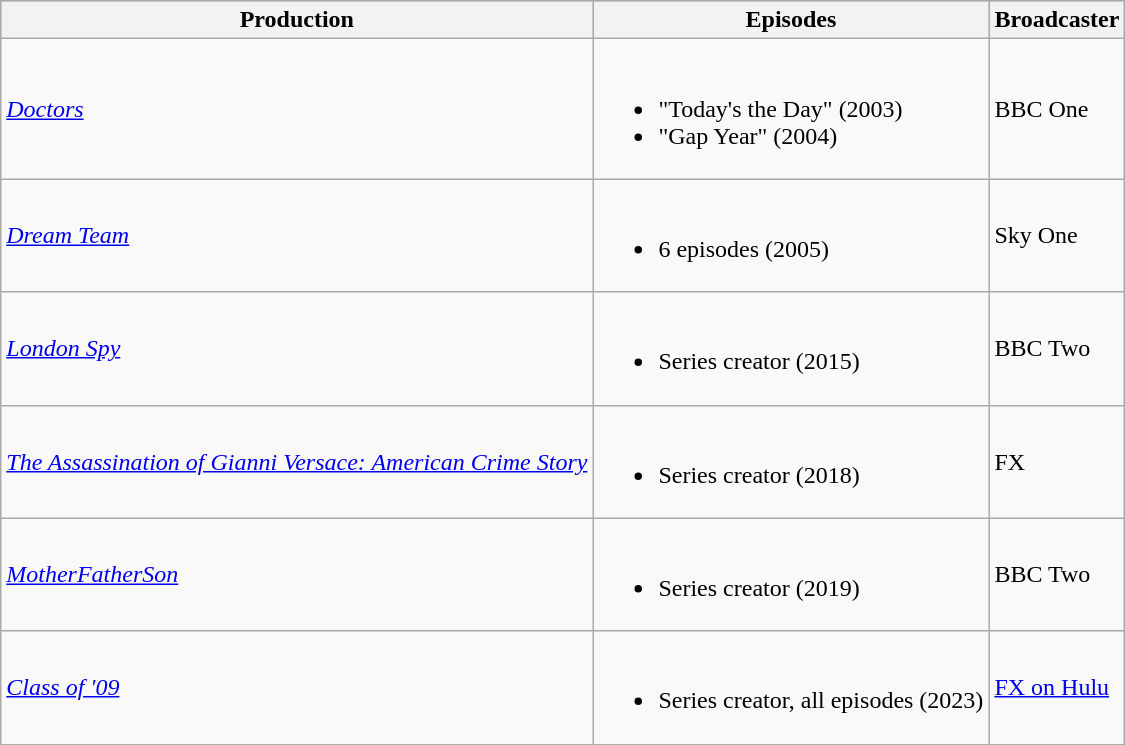<table class="wikitable">
<tr style="background:#ccc; text-align:center;">
<th>Production</th>
<th>Episodes</th>
<th>Broadcaster</th>
</tr>
<tr>
<td><em><a href='#'>Doctors</a></em></td>
<td><br><ul><li>"Today's the Day" (2003)</li><li>"Gap Year" (2004)</li></ul></td>
<td>BBC One</td>
</tr>
<tr>
<td><em><a href='#'>Dream Team</a></em></td>
<td><br><ul><li>6 episodes (2005)</li></ul></td>
<td>Sky One</td>
</tr>
<tr>
<td><em><a href='#'>London Spy</a></em></td>
<td><br><ul><li>Series creator (2015)</li></ul></td>
<td>BBC Two</td>
</tr>
<tr>
<td><em><a href='#'>The Assassination of Gianni Versace: American Crime Story</a></em></td>
<td><br><ul><li>Series creator (2018)</li></ul></td>
<td>FX</td>
</tr>
<tr>
<td><em><a href='#'>MotherFatherSon</a></em></td>
<td><br><ul><li>Series creator (2019)</li></ul></td>
<td>BBC Two</td>
</tr>
<tr>
<td><em><a href='#'>Class of '09</a></em></td>
<td><br><ul><li>Series creator, all episodes (2023)</li></ul></td>
<td><a href='#'>FX on Hulu</a></td>
</tr>
</table>
